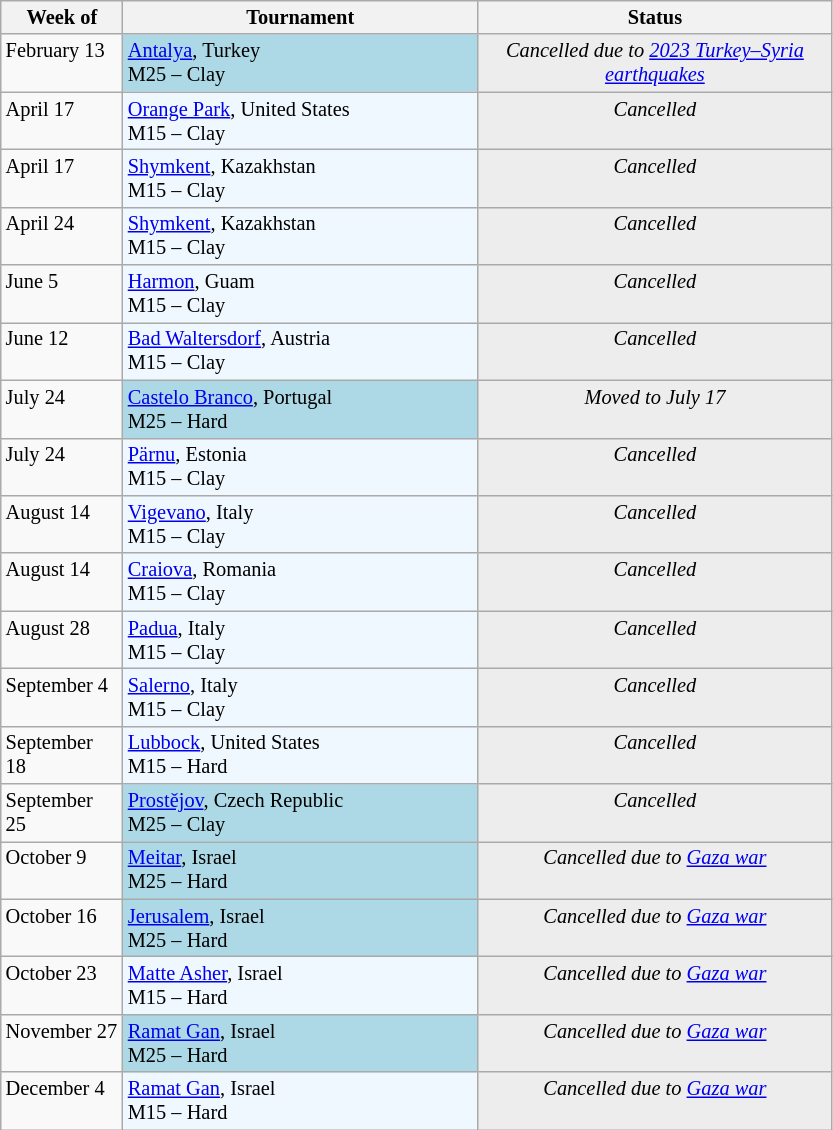<table class=wikitable style=font-size:85%>
<tr>
<th width=75>Week of</th>
<th width=230>Tournament</th>
<th width=230>Status</th>
</tr>
<tr valign=top>
<td>February 13</td>
<td style="background:lightblue;"><a href='#'>Antalya</a>, Turkey <br> M25 – Clay</td>
<td style="text-align:center; background:#ededed"><em>Cancelled due to <a href='#'>2023 Turkey–Syria earthquakes</a></em></td>
</tr>
<tr valign=top>
<td>April 17</td>
<td style="background:#f0f8ff;"><a href='#'>Orange Park</a>, United States <br> M15 – Clay</td>
<td style="text-align:center; background:#ededed"><em>Cancelled</em></td>
</tr>
<tr valign=top>
<td>April 17</td>
<td style="background:#f0f8ff;"><a href='#'>Shymkent</a>, Kazakhstan <br> M15 – Clay</td>
<td style="text-align:center; background:#ededed"><em>Cancelled</em></td>
</tr>
<tr valign=top>
<td>April 24</td>
<td style="background:#f0f8ff;"><a href='#'>Shymkent</a>, Kazakhstan <br> M15 – Clay</td>
<td style="text-align:center; background:#ededed"><em>Cancelled</em></td>
</tr>
<tr valign=top>
<td>June 5</td>
<td style="background:#f0f8ff;"><a href='#'>Harmon</a>, Guam <br> M15 – Clay</td>
<td style="text-align:center; background:#ededed"><em>Cancelled</em></td>
</tr>
<tr valign=top>
<td>June 12</td>
<td style="background:#f0f8ff;"><a href='#'>Bad Waltersdorf</a>, Austria <br> M15 – Clay</td>
<td style="text-align:center; background:#ededed"><em>Cancelled</em></td>
</tr>
<tr valign=top>
<td>July 24</td>
<td style="background:lightblue;"><a href='#'>Castelo Branco</a>, Portugal <br> M25 – Hard</td>
<td style="text-align:center; background:#ededed"><em>Moved to July 17</em></td>
</tr>
<tr valign=top>
<td>July 24</td>
<td style="background:#f0f8ff;"><a href='#'>Pärnu</a>, Estonia <br> M15 – Clay</td>
<td style="text-align:center; background:#ededed"><em>Cancelled</em></td>
</tr>
<tr valign=top>
<td>August 14</td>
<td style="background:#f0f8ff;"><a href='#'>Vigevano</a>, Italy <br> M15 – Clay</td>
<td style="text-align:center; background:#ededed"><em>Cancelled</em></td>
</tr>
<tr valign=top>
<td>August 14</td>
<td style="background:#f0f8ff;"><a href='#'>Craiova</a>, Romania <br> M15 – Clay</td>
<td style="text-align:center; background:#ededed"><em>Cancelled</em></td>
</tr>
<tr valign=top>
<td>August 28</td>
<td style="background:#f0f8ff;"><a href='#'>Padua</a>, Italy <br> M15 – Clay</td>
<td style="text-align:center; background:#ededed"><em>Cancelled</em></td>
</tr>
<tr valign=top>
<td>September 4</td>
<td style="background:#f0f8ff;"><a href='#'>Salerno</a>, Italy <br> M15 – Clay</td>
<td style="text-align:center; background:#ededed"><em>Cancelled</em></td>
</tr>
<tr valign=top>
<td>September 18</td>
<td style="background:#f0f8ff;"><a href='#'>Lubbock</a>, United States <br> M15 – Hard</td>
<td style="text-align:center; background:#ededed"><em>Cancelled</em></td>
</tr>
<tr valign=top>
<td>September 25</td>
<td style="background:lightblue;"><a href='#'>Prostějov</a>, Czech Republic <br> M25 – Clay</td>
<td style="text-align:center; background:#ededed"><em>Cancelled</em></td>
</tr>
<tr valign=top>
<td>October 9</td>
<td style="background:lightblue;"><a href='#'>Meitar</a>, Israel <br> M25 – Hard</td>
<td style="text-align:center; background:#ededed"><em>Cancelled due to <a href='#'>Gaza war</a></em></td>
</tr>
<tr valign=top>
<td>October 16</td>
<td style="background:lightblue;"><a href='#'>Jerusalem</a>, Israel <br> M25 – Hard</td>
<td style="text-align:center; background:#ededed"><em>Cancelled due to <a href='#'>Gaza war</a></em></td>
</tr>
<tr valign=top>
<td>October 23</td>
<td style="background:#f0f8ff;"><a href='#'>Matte Asher</a>, Israel <br> M15 – Hard</td>
<td style="text-align:center; background:#ededed"><em>Cancelled due to <a href='#'>Gaza war</a></em></td>
</tr>
<tr valign=top>
<td>November 27</td>
<td style="background:lightblue;"><a href='#'>Ramat Gan</a>, Israel <br> M25 – Hard</td>
<td style="text-align:center; background:#ededed"><em>Cancelled due to <a href='#'>Gaza war</a></em></td>
</tr>
<tr valign=top>
<td>December 4</td>
<td style="background:#f0f8ff;"><a href='#'>Ramat Gan</a>, Israel <br> M15 – Hard</td>
<td style="text-align:center; background:#ededed"><em>Cancelled due to <a href='#'>Gaza war</a></em></td>
</tr>
</table>
